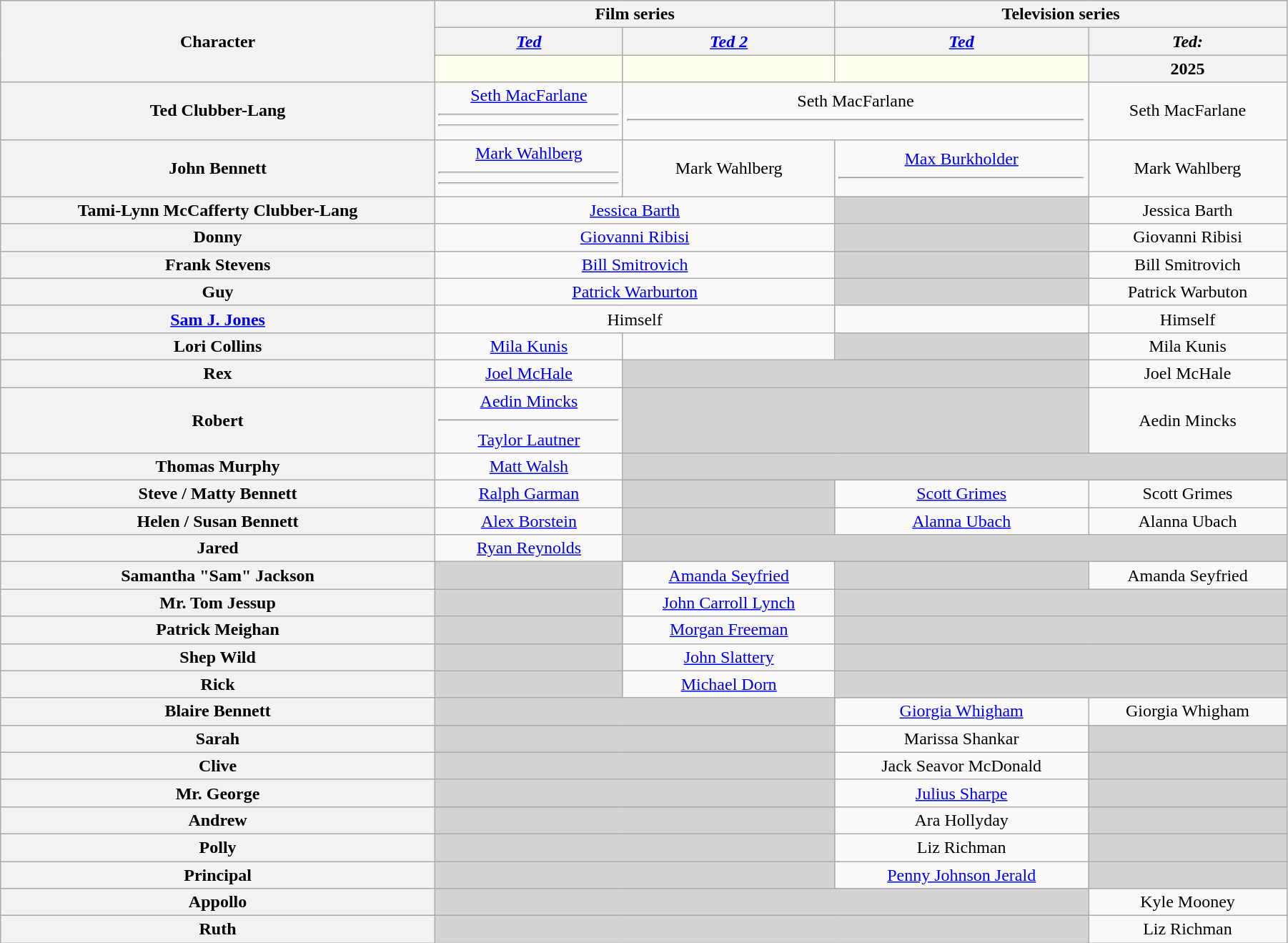<table class="wikitable plainrowheaders" style="text-align:center; width:95%;">
<tr>
<th rowspan="3">Character</th>
<th colspan="2">Film series</th>
<th colspan="2">Television series</th>
</tr>
<tr>
<th><em><a href='#'>Ted</a></em></th>
<th><em><a href='#'>Ted 2</a></em></th>
<th><em><a href='#'>Ted</a></em> <br></th>
<th><em>Ted: <br></em></th>
</tr>
<tr>
<th style="background:ivory;"></th>
<th style="background:ivory;"></th>
<th style="background:ivory;"></th>
<th>2025</th>
</tr>
<tr>
<th>Ted Clubber-Lang</th>
<td><a href='#'>Seth MacFarlane</a><hr><hr></td>
<td colspan="2">Seth MacFarlane<hr></td>
<td>Seth MacFarlane</td>
</tr>
<tr>
<th>John Bennett</th>
<td><a href='#'>Mark Wahlberg</a><hr><hr></td>
<td>Mark Wahlberg</td>
<td><a href='#'>Max Burkholder</a><hr></td>
<td>Mark Wahlberg</td>
</tr>
<tr>
<th>Tami-Lynn McCafferty Clubber-Lang</th>
<td colspan="2"><a href='#'>Jessica Barth</a></td>
<td style="background:lightgrey;"></td>
<td>Jessica Barth</td>
</tr>
<tr>
<th>Donny</th>
<td colspan="2"><a href='#'>Giovanni Ribisi</a></td>
<td style="background:lightgrey;"></td>
<td>Giovanni Ribisi</td>
</tr>
<tr>
<th>Frank Stevens</th>
<td colspan="2"><a href='#'>Bill Smitrovich</a></td>
<td style="background:lightgrey;"></td>
<td>Bill Smitrovich</td>
</tr>
<tr>
<th>Guy</th>
<td colspan="2"><a href='#'>Patrick Warburton</a></td>
<td style="background:lightgrey;"></td>
<td>Patrick Warbuton</td>
</tr>
<tr>
<th><a href='#'>Sam J. Jones</a></th>
<td colspan="2">Himself</td>
<td></td>
<td>Himself</td>
</tr>
<tr>
<th>Lori Collins</th>
<td><a href='#'>Mila Kunis</a></td>
<td></td>
<td style="background:lightgrey;"></td>
<td>Mila Kunis</td>
</tr>
<tr>
<th>Rex</th>
<td><a href='#'>Joel McHale</a></td>
<td colspan="2" style="background:lightgrey;"></td>
<td>Joel McHale</td>
</tr>
<tr>
<th>Robert</th>
<td><a href='#'>Aedin Mincks</a><hr><a href='#'>Taylor Lautner</a></td>
<td colspan="2" style="background:lightgrey;"></td>
<td>Aedin Mincks</td>
</tr>
<tr>
<th>Thomas Murphy</th>
<td><a href='#'>Matt Walsh</a></td>
<td colspan="3" style="background:lightgrey;"></td>
</tr>
<tr>
<th>Steve / Matty Bennett</th>
<td><a href='#'>Ralph Garman</a></td>
<td style="background:lightgrey;"></td>
<td><a href='#'>Scott Grimes</a></td>
<td>Scott Grimes</td>
</tr>
<tr>
<th>Helen / Susan Bennett</th>
<td><a href='#'>Alex Borstein</a></td>
<td style="background:lightgrey;"></td>
<td><a href='#'>Alanna Ubach</a></td>
<td>Alanna Ubach</td>
</tr>
<tr>
<th>Jared</th>
<td><a href='#'>Ryan Reynolds</a></td>
<td colspan="3" style="background:lightgrey;"></td>
</tr>
<tr>
<th>Samantha "Sam" Jackson</th>
<td style="background:lightgrey;"></td>
<td><a href='#'>Amanda Seyfried</a></td>
<td style="background:lightgrey;"></td>
<td>Amanda Seyfried</td>
</tr>
<tr>
<th>Mr. Tom Jessup</th>
<td style="background:lightgrey;"></td>
<td><a href='#'>John Carroll Lynch</a></td>
<td colspan="2" style="background:lightgrey;"></td>
</tr>
<tr>
<th>Patrick Meighan</th>
<td style="background:lightgrey;"></td>
<td><a href='#'>Morgan Freeman</a></td>
<td colspan="2" style="background:lightgrey;"></td>
</tr>
<tr>
<th>Shep Wild</th>
<td style="background:lightgrey;"></td>
<td><a href='#'>John Slattery</a></td>
<td colspan="2" style="background:lightgrey;"></td>
</tr>
<tr>
<th>Rick</th>
<td style="background:lightgrey;"></td>
<td><a href='#'>Michael Dorn</a></td>
<td colspan="2" style="background:lightgrey;"></td>
</tr>
<tr>
<th>Blaire Bennett</th>
<td colspan="2" style="background:lightgrey;"></td>
<td><a href='#'>Giorgia Whigham</a></td>
<td>Giorgia Whigham</td>
</tr>
<tr>
<th>Sarah</th>
<td colspan="2" style="background:lightgrey;"></td>
<td>Marissa Shankar</td>
<td style="background:lightgrey;"></td>
</tr>
<tr>
<th>Clive</th>
<td colspan="2" style="background:lightgrey;"></td>
<td>Jack Seavor McDonald</td>
<td style="background:lightgrey;"></td>
</tr>
<tr>
<th>Mr. George</th>
<td colspan="2" style="background:lightgrey;"></td>
<td><a href='#'>Julius Sharpe</a></td>
<td style="background:lightgrey;"></td>
</tr>
<tr>
<th>Andrew</th>
<td colspan="2" style="background:lightgrey;"></td>
<td>Ara Hollyday</td>
<td style="background:lightgrey;"></td>
</tr>
<tr>
<th>Polly</th>
<td colspan="2" style="background:lightgrey;"></td>
<td>Liz Richman</td>
<td style="background:lightgrey;"></td>
</tr>
<tr>
<th>Principal</th>
<td colspan="2" style="background:lightgrey;"></td>
<td><a href='#'>Penny Johnson Jerald</a></td>
<td style="background:lightgrey;"></td>
</tr>
<tr>
<th>Appollo</th>
<td colspan="3" style="background:lightgrey;"></td>
<td>Kyle Mooney</td>
</tr>
<tr>
<th>Ruth</th>
<td colspan="3" style="background:lightgrey;"></td>
<td>Liz Richman</td>
</tr>
</table>
